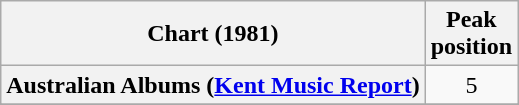<table class="wikitable sortable plainrowheaders" style="text-align:center">
<tr>
<th>Chart (1981)</th>
<th>Peak<br> position</th>
</tr>
<tr>
<th scope="row">Australian Albums (<a href='#'>Kent Music Report</a>)</th>
<td>5</td>
</tr>
<tr>
</tr>
<tr>
</tr>
<tr>
</tr>
<tr>
</tr>
<tr>
</tr>
<tr>
</tr>
<tr>
</tr>
</table>
